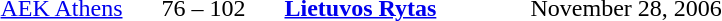<table style="text-align:center">
<tr>
<th width=160></th>
<th width=100></th>
<th width=160></th>
<th width=200></th>
</tr>
<tr>
<td align=right><a href='#'>AEK Athens</a> </td>
<td>76 – 102</td>
<td align=left> <strong><a href='#'>Lietuvos Rytas</a></strong></td>
<td align=left>November 28, 2006</td>
</tr>
</table>
